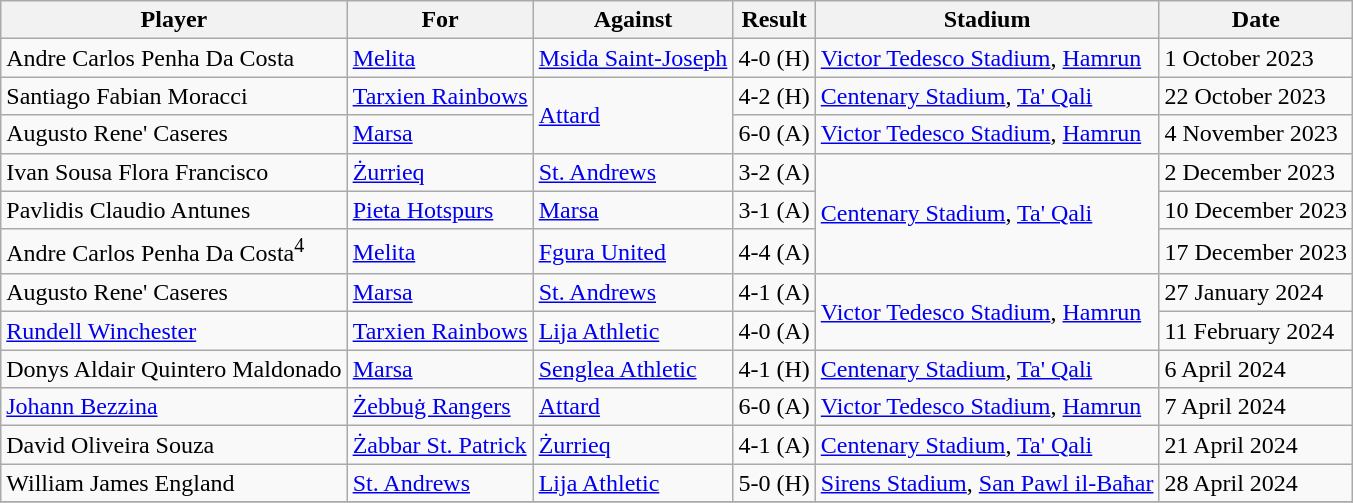<table class="wikitable">
<tr>
<th>Player</th>
<th>For</th>
<th>Against</th>
<th>Result</th>
<th>Stadium</th>
<th>Date</th>
</tr>
<tr>
<td> Andre Carlos Penha Da Costa</td>
<td><a href='#'>Melita</a></td>
<td><a href='#'>Msida Saint-Joseph</a></td>
<td align="center">4-0 (H)</td>
<td><a href='#'>Victor Tedesco Stadium</a>, <a href='#'>Hamrun</a></td>
<td>1 October 2023</td>
</tr>
<tr>
<td> Santiago Fabian Moracci</td>
<td><a href='#'>Tarxien Rainbows</a></td>
<td rowspan="2"><a href='#'>Attard</a></td>
<td align="center">4-2 (H)</td>
<td><a href='#'>Centenary Stadium</a>, <a href='#'>Ta' Qali</a></td>
<td>22 October 2023</td>
</tr>
<tr>
<td> Augusto Rene' Caseres</td>
<td><a href='#'>Marsa</a></td>
<td align="center">6-0 (A)</td>
<td><a href='#'>Victor Tedesco Stadium</a>, <a href='#'>Hamrun</a></td>
<td>4 November 2023</td>
</tr>
<tr>
<td> Ivan Sousa Flora Francisco</td>
<td><a href='#'>Żurrieq</a></td>
<td><a href='#'>St. Andrews</a></td>
<td align="center">3-2 (A)</td>
<td rowspan="3"><a href='#'>Centenary Stadium</a>, <a href='#'>Ta' Qali</a></td>
<td>2 December 2023</td>
</tr>
<tr>
<td> Pavlidis Claudio Antunes</td>
<td><a href='#'>Pieta Hotspurs</a></td>
<td><a href='#'>Marsa</a></td>
<td align="center">3-1 (A)</td>
<td>10 December 2023</td>
</tr>
<tr>
<td> Andre Carlos Penha Da Costa<sup>4</sup></td>
<td><a href='#'>Melita</a></td>
<td><a href='#'>Fgura United</a></td>
<td align="center">4-4 (A)</td>
<td>17 December 2023</td>
</tr>
<tr>
<td> Augusto Rene' Caseres</td>
<td><a href='#'>Marsa</a></td>
<td><a href='#'>St. Andrews</a></td>
<td align="center">4-1 (A)</td>
<td rowspan="2"><a href='#'>Victor Tedesco Stadium</a>, <a href='#'>Hamrun</a></td>
<td>27 January 2024</td>
</tr>
<tr>
<td> <a href='#'>Rundell Winchester</a></td>
<td><a href='#'>Tarxien Rainbows</a></td>
<td><a href='#'>Lija Athletic</a></td>
<td align="center">4-0 (A)</td>
<td>11 February 2024</td>
</tr>
<tr>
<td> Donys Aldair Quintero Maldonado</td>
<td><a href='#'>Marsa</a></td>
<td><a href='#'>Senglea Athletic</a></td>
<td align="center">4-1 (H)</td>
<td><a href='#'>Centenary Stadium</a>, <a href='#'>Ta' Qali</a></td>
<td>6 April 2024</td>
</tr>
<tr>
<td> <a href='#'>Johann Bezzina</a></td>
<td><a href='#'>Żebbuġ Rangers</a></td>
<td><a href='#'>Attard</a></td>
<td align="center">6-0 (A)</td>
<td><a href='#'>Victor Tedesco Stadium</a>, <a href='#'>Hamrun</a></td>
<td>7 April 2024</td>
</tr>
<tr>
<td> David Oliveira Souza</td>
<td><a href='#'>Żabbar St. Patrick</a></td>
<td><a href='#'>Żurrieq</a></td>
<td align="center">4-1 (A)</td>
<td><a href='#'>Centenary Stadium</a>, <a href='#'>Ta' Qali</a></td>
<td>21 April 2024</td>
</tr>
<tr>
<td> William James England</td>
<td><a href='#'>St. Andrews</a></td>
<td><a href='#'>Lija Athletic</a></td>
<td align="center">5-0 (H)</td>
<td><a href='#'>Sirens Stadium</a>, <a href='#'>San Pawl il-Baħar</a></td>
<td>28 April 2024</td>
</tr>
<tr>
</tr>
</table>
